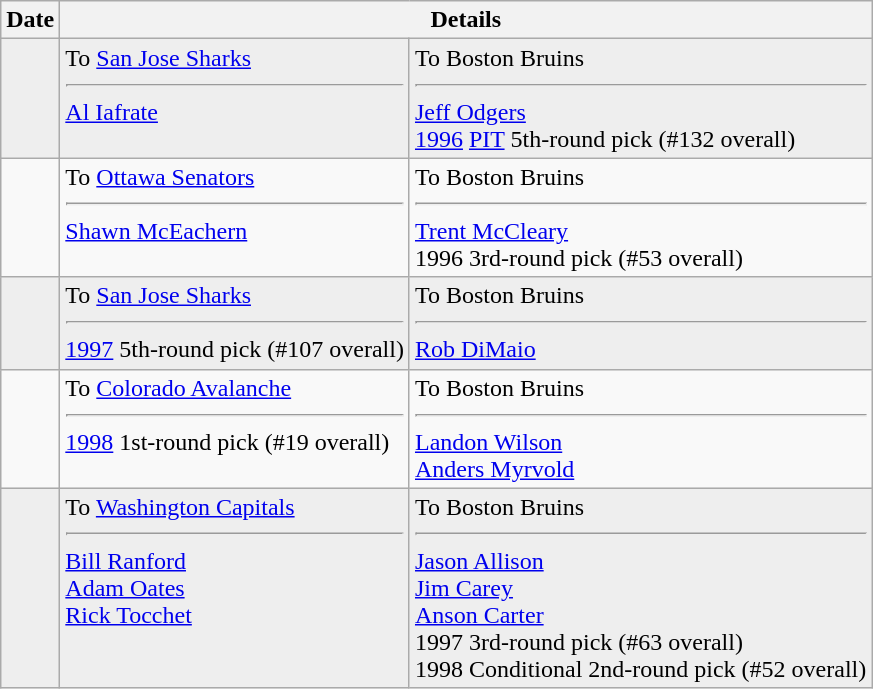<table class="wikitable">
<tr>
<th>Date</th>
<th colspan="2">Details</th>
</tr>
<tr style="background:#eee;">
<td></td>
<td valign="top">To <a href='#'>San Jose Sharks</a><hr><a href='#'>Al Iafrate</a></td>
<td valign="top">To Boston Bruins<hr><a href='#'>Jeff Odgers</a><br><a href='#'>1996</a> <a href='#'>PIT</a> 5th-round pick (#132 overall)</td>
</tr>
<tr>
<td></td>
<td valign="top">To <a href='#'>Ottawa Senators</a><hr><a href='#'>Shawn McEachern</a></td>
<td valign="top">To Boston Bruins<hr><a href='#'>Trent McCleary</a><br>1996 3rd-round pick (#53 overall)</td>
</tr>
<tr style="background:#eee;">
<td></td>
<td valign="top">To <a href='#'>San Jose Sharks</a><hr><a href='#'>1997</a> 5th-round pick (#107 overall)</td>
<td valign="top">To Boston Bruins<hr><a href='#'>Rob DiMaio</a></td>
</tr>
<tr>
<td></td>
<td valign="top">To <a href='#'>Colorado Avalanche</a><hr><a href='#'>1998</a> 1st-round pick (#19 overall)</td>
<td valign="top">To Boston Bruins<hr><a href='#'>Landon Wilson</a><br><a href='#'>Anders Myrvold</a></td>
</tr>
<tr style="background:#eee;">
<td></td>
<td valign="top">To <a href='#'>Washington Capitals</a><hr><a href='#'>Bill Ranford</a><br><a href='#'>Adam Oates</a><br><a href='#'>Rick Tocchet</a></td>
<td valign="top">To Boston Bruins<hr><a href='#'>Jason Allison</a><br><a href='#'>Jim Carey</a><br><a href='#'>Anson Carter</a><br>1997 3rd-round pick (#63 overall)<br>1998 Conditional 2nd-round pick (#52 overall)</td>
</tr>
</table>
